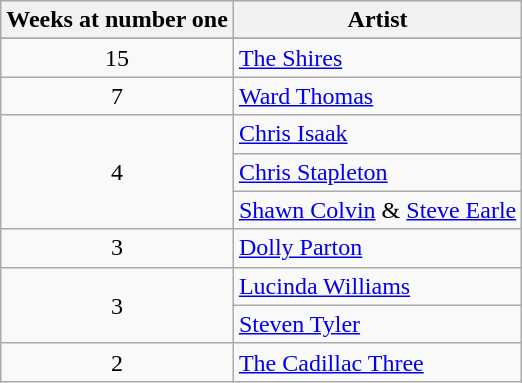<table class="wikitable plainrowheaders sortable">
<tr>
<th scope=col>Weeks at number one</th>
<th scope=col>Artist</th>
</tr>
<tr class=unsortable>
</tr>
<tr>
<td align="center">15</td>
<td><a href='#'>The Shires</a></td>
</tr>
<tr>
<td align="center">7</td>
<td><a href='#'>Ward Thomas</a></td>
</tr>
<tr>
<td align="center" rowspan=3>4</td>
<td><a href='#'>Chris Isaak</a></td>
</tr>
<tr>
<td><a href='#'>Chris Stapleton</a></td>
</tr>
<tr>
<td><a href='#'>Shawn Colvin</a> & <a href='#'>Steve Earle</a></td>
</tr>
<tr>
<td align="center">3</td>
<td><a href='#'>Dolly Parton</a></td>
</tr>
<tr>
<td align="center" rowspan=2>3</td>
<td><a href='#'>Lucinda Williams</a></td>
</tr>
<tr>
<td><a href='#'>Steven Tyler</a></td>
</tr>
<tr>
<td align="center">2</td>
<td><a href='#'>The Cadillac Three</a></td>
</tr>
</table>
